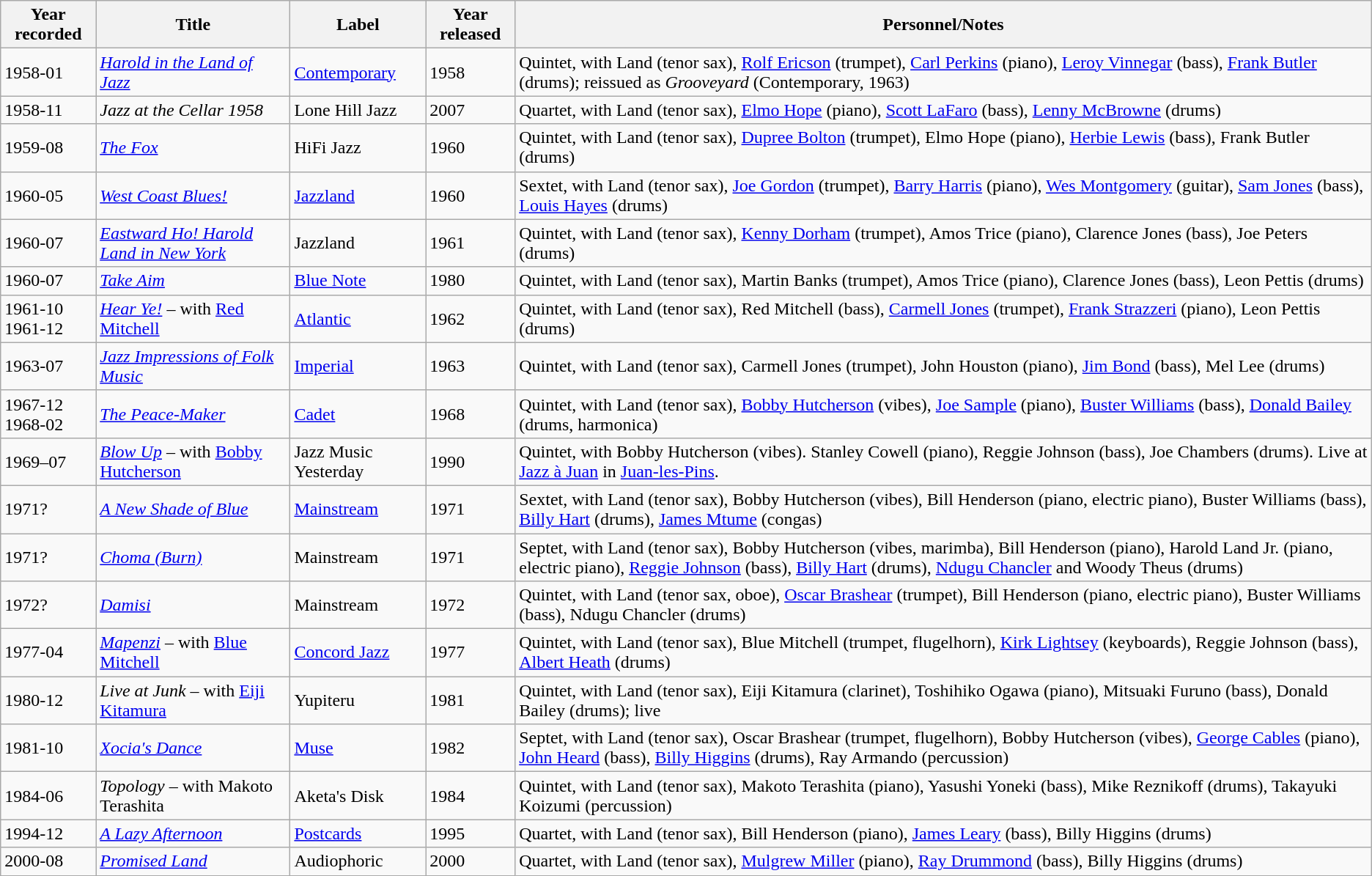<table class="wikitable sortable">
<tr>
<th>Year recorded</th>
<th>Title</th>
<th>Label</th>
<th>Year released</th>
<th>Personnel/Notes</th>
</tr>
<tr>
<td>1958-01</td>
<td><em><a href='#'>Harold in the Land of Jazz</a></em></td>
<td><a href='#'>Contemporary</a></td>
<td>1958</td>
<td>Quintet, with Land (tenor sax), <a href='#'>Rolf Ericson</a> (trumpet), <a href='#'>Carl Perkins</a> (piano), <a href='#'>Leroy Vinnegar</a> (bass), <a href='#'>Frank Butler</a> (drums); reissued as <em>Grooveyard</em> (Contemporary, 1963)</td>
</tr>
<tr>
<td>1958-11</td>
<td><em>Jazz at the Cellar 1958</em></td>
<td>Lone Hill Jazz</td>
<td>2007</td>
<td>Quartet, with Land (tenor sax), <a href='#'>Elmo Hope</a> (piano), <a href='#'>Scott LaFaro</a> (bass), <a href='#'>Lenny McBrowne</a> (drums)</td>
</tr>
<tr>
<td>1959-08</td>
<td><em><a href='#'>The Fox</a></em></td>
<td>HiFi Jazz</td>
<td>1960</td>
<td>Quintet, with Land (tenor sax), <a href='#'>Dupree Bolton</a> (trumpet), Elmo Hope (piano), <a href='#'>Herbie Lewis</a> (bass), Frank Butler (drums)</td>
</tr>
<tr>
<td>1960-05</td>
<td><em><a href='#'>West Coast Blues!</a></em></td>
<td><a href='#'>Jazzland</a></td>
<td>1960</td>
<td>Sextet, with Land (tenor sax), <a href='#'>Joe Gordon</a> (trumpet), <a href='#'>Barry Harris</a> (piano), <a href='#'>Wes Montgomery</a> (guitar), <a href='#'>Sam Jones</a> (bass), <a href='#'>Louis Hayes</a> (drums)</td>
</tr>
<tr>
<td>1960-07</td>
<td><em><a href='#'>Eastward Ho! Harold Land in New York</a></em></td>
<td>Jazzland</td>
<td>1961</td>
<td>Quintet, with Land (tenor sax), <a href='#'>Kenny Dorham</a> (trumpet), Amos Trice (piano), Clarence Jones (bass), Joe Peters (drums)</td>
</tr>
<tr>
<td>1960-07</td>
<td><em><a href='#'>Take Aim</a></em></td>
<td><a href='#'>Blue Note</a></td>
<td>1980</td>
<td>Quintet, with Land (tenor sax), Martin Banks (trumpet), Amos Trice (piano), Clarence Jones (bass), Leon Pettis (drums)</td>
</tr>
<tr>
<td>1961-10<br>1961-12</td>
<td><em><a href='#'>Hear Ye!</a></em> – with <a href='#'>Red Mitchell</a></td>
<td><a href='#'>Atlantic</a></td>
<td>1962</td>
<td>Quintet, with Land (tenor sax), Red Mitchell (bass), <a href='#'>Carmell Jones</a> (trumpet), <a href='#'>Frank Strazzeri</a> (piano), Leon Pettis (drums)</td>
</tr>
<tr>
<td>1963-07</td>
<td><em><a href='#'>Jazz Impressions of Folk Music</a></em></td>
<td><a href='#'>Imperial</a></td>
<td>1963</td>
<td>Quintet, with Land (tenor sax), Carmell Jones (trumpet), John Houston (piano), <a href='#'>Jim Bond</a> (bass), Mel Lee (drums)</td>
</tr>
<tr>
<td>1967-12<br>1968-02</td>
<td><em><a href='#'>The Peace-Maker</a></em></td>
<td><a href='#'>Cadet</a></td>
<td>1968</td>
<td>Quintet, with Land (tenor sax), <a href='#'>Bobby Hutcherson</a> (vibes), <a href='#'>Joe Sample</a> (piano), <a href='#'>Buster Williams</a> (bass), <a href='#'>Donald Bailey</a> (drums, harmonica)</td>
</tr>
<tr>
<td>1969–07</td>
<td><em><a href='#'>Blow Up</a></em> – with <a href='#'>Bobby Hutcherson</a></td>
<td>Jazz Music Yesterday</td>
<td>1990</td>
<td>Quintet, with Bobby Hutcherson (vibes). Stanley Cowell (piano), Reggie Johnson (bass), Joe Chambers (drums). Live at <a href='#'>Jazz à Juan</a> in <a href='#'>Juan-les-Pins</a>.</td>
</tr>
<tr>
<td>1971?</td>
<td><em><a href='#'>A New Shade of Blue</a></em></td>
<td><a href='#'>Mainstream</a></td>
<td>1971</td>
<td>Sextet, with Land (tenor sax), Bobby Hutcherson (vibes), Bill Henderson (piano, electric piano), Buster Williams (bass), <a href='#'>Billy Hart</a> (drums), <a href='#'>James Mtume</a> (congas)</td>
</tr>
<tr>
<td>1971?</td>
<td><em><a href='#'>Choma (Burn)</a></em></td>
<td>Mainstream</td>
<td>1971</td>
<td>Septet, with Land (tenor sax), Bobby Hutcherson (vibes, marimba), Bill Henderson (piano), Harold Land Jr. (piano, electric piano), <a href='#'>Reggie Johnson</a> (bass), <a href='#'>Billy Hart</a> (drums), <a href='#'>Ndugu Chancler</a> and Woody Theus (drums)</td>
</tr>
<tr>
<td>1972?</td>
<td><em><a href='#'>Damisi</a></em></td>
<td>Mainstream</td>
<td>1972</td>
<td>Quintet, with Land (tenor sax, oboe), <a href='#'>Oscar Brashear</a> (trumpet), Bill Henderson (piano, electric piano), Buster Williams (bass), Ndugu Chancler (drums)</td>
</tr>
<tr>
<td>1977-04</td>
<td><em><a href='#'>Mapenzi</a></em> – with <a href='#'>Blue Mitchell</a></td>
<td><a href='#'>Concord Jazz</a></td>
<td>1977</td>
<td>Quintet, with Land (tenor sax), Blue Mitchell (trumpet, flugelhorn), <a href='#'>Kirk Lightsey</a> (keyboards), Reggie Johnson (bass), <a href='#'>Albert Heath</a> (drums)</td>
</tr>
<tr>
<td>1980-12</td>
<td><em>Live at Junk</em> – with <a href='#'>Eiji Kitamura</a></td>
<td>Yupiteru</td>
<td>1981</td>
<td>Quintet, with Land (tenor sax), Eiji Kitamura (clarinet), Toshihiko Ogawa (piano), Mitsuaki Furuno (bass), Donald Bailey (drums); live</td>
</tr>
<tr>
<td>1981-10</td>
<td><em><a href='#'>Xocia's Dance</a></em></td>
<td><a href='#'>Muse</a></td>
<td>1982</td>
<td>Septet, with Land (tenor sax), Oscar Brashear (trumpet, flugelhorn), Bobby Hutcherson (vibes), <a href='#'>George Cables</a> (piano), <a href='#'>John Heard</a> (bass), <a href='#'>Billy Higgins</a> (drums), Ray Armando (percussion)</td>
</tr>
<tr>
<td>1984-06</td>
<td><em>Topology</em> – with Makoto Terashita</td>
<td>Aketa's Disk</td>
<td>1984</td>
<td>Quintet, with Land (tenor sax), Makoto Terashita (piano), Yasushi Yoneki (bass), Mike Reznikoff (drums), Takayuki Koizumi (percussion)</td>
</tr>
<tr>
<td>1994-12</td>
<td><em><a href='#'>A Lazy Afternoon</a></em></td>
<td><a href='#'>Postcards</a></td>
<td>1995</td>
<td>Quartet, with Land (tenor sax), Bill Henderson (piano), <a href='#'>James Leary</a> (bass), Billy Higgins (drums)</td>
</tr>
<tr>
<td>2000-08</td>
<td><em><a href='#'>Promised Land</a></em></td>
<td>Audiophoric</td>
<td>2000</td>
<td>Quartet, with Land (tenor sax), <a href='#'>Mulgrew Miller</a> (piano), <a href='#'>Ray Drummond</a> (bass), Billy Higgins (drums)</td>
</tr>
</table>
